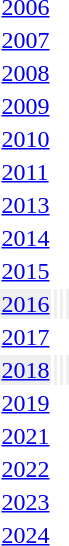<table>
<tr>
<td><a href='#'>2006</a></td>
<td></td>
<td></td>
<td></td>
</tr>
<tr>
<td><a href='#'>2007</a></td>
<td></td>
<td></td>
<td></td>
</tr>
<tr>
<td><a href='#'>2008</a></td>
<td></td>
<td></td>
<td></td>
</tr>
<tr>
<td><a href='#'>2009</a></td>
<td></td>
<td></td>
<td></td>
</tr>
<tr>
<td><a href='#'>2010</a></td>
<td></td>
<td></td>
<td></td>
</tr>
<tr>
<td><a href='#'>2011</a></td>
<td></td>
<td></td>
<td></td>
</tr>
<tr>
<td><a href='#'>2013</a></td>
<td></td>
<td></td>
<td></td>
</tr>
<tr>
<td><a href='#'>2014</a></td>
<td></td>
<td></td>
<td></td>
</tr>
<tr>
<td><a href='#'>2015</a></td>
<td></td>
<td></td>
<td></td>
</tr>
<tr bgcolor="#EFEFEF">
<td><a href='#'>2016</a></td>
<td></td>
<td></td>
<td nowrap></td>
</tr>
<tr>
<td><a href='#'>2017</a></td>
<td></td>
<td></td>
<td></td>
</tr>
<tr bgcolor="#EFEFEF">
<td><a href='#'>2018</a></td>
<td></td>
<td nowrap></td>
<td></td>
</tr>
<tr>
<td><a href='#'>2019</a></td>
<td></td>
<td></td>
<td></td>
</tr>
<tr>
<td><a href='#'>2021</a></td>
<td></td>
<td></td>
<td nowrap></td>
</tr>
<tr>
<td><a href='#'>2022</a></td>
<td nowrap></td>
<td></td>
<td></td>
</tr>
<tr>
<td><a href='#'>2023</a></td>
<td></td>
<td nowrap></td>
<td></td>
</tr>
<tr>
<td><a href='#'>2024</a></td>
<td></td>
<td nowrap></td>
<td></td>
</tr>
</table>
